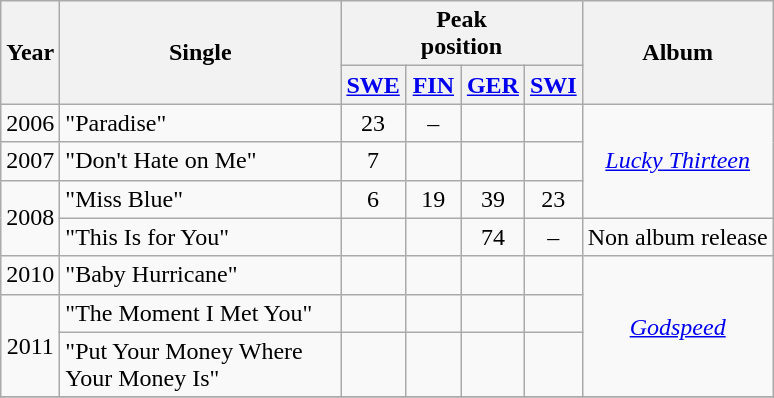<table class="wikitable" style="text-align: center;">
<tr>
<th rowspan="2">Year</th>
<th width="180" rowspan="2">Single</th>
<th colspan="4">Peak <br>position</th>
<th rowspan="2">Album</th>
</tr>
<tr>
<th width="30"><a href='#'>SWE</a><br></th>
<th width="30"><a href='#'>FIN</a></th>
<th width="30"><a href='#'>GER</a></th>
<th width="30"><a href='#'>SWI</a></th>
</tr>
<tr>
<td>2006</td>
<td align="left">"Paradise"</td>
<td>23</td>
<td>–</td>
<td></td>
<td></td>
<td rowspan="3"><em><a href='#'>Lucky Thirteen</a></em></td>
</tr>
<tr>
<td>2007</td>
<td align="left">"Don't Hate on Me"</td>
<td>7</td>
<td></td>
<td></td>
<td></td>
</tr>
<tr>
<td rowspan="2">2008</td>
<td align="left">"Miss Blue"</td>
<td>6</td>
<td>19</td>
<td>39</td>
<td>23</td>
</tr>
<tr>
<td align="left">"This Is for You"</td>
<td></td>
<td></td>
<td>74</td>
<td>–</td>
<td>Non album release</td>
</tr>
<tr>
<td>2010</td>
<td align="left">"Baby Hurricane"</td>
<td></td>
<td></td>
<td></td>
<td></td>
<td rowspan="3"><em><a href='#'>Godspeed</a></em></td>
</tr>
<tr>
<td rowspan="2">2011</td>
<td align="left">"The Moment I Met You"</td>
<td></td>
<td></td>
<td></td>
<td></td>
</tr>
<tr>
<td align="left">"Put Your Money Where Your Money Is"</td>
<td></td>
<td></td>
<td></td>
<td></td>
</tr>
<tr>
</tr>
</table>
